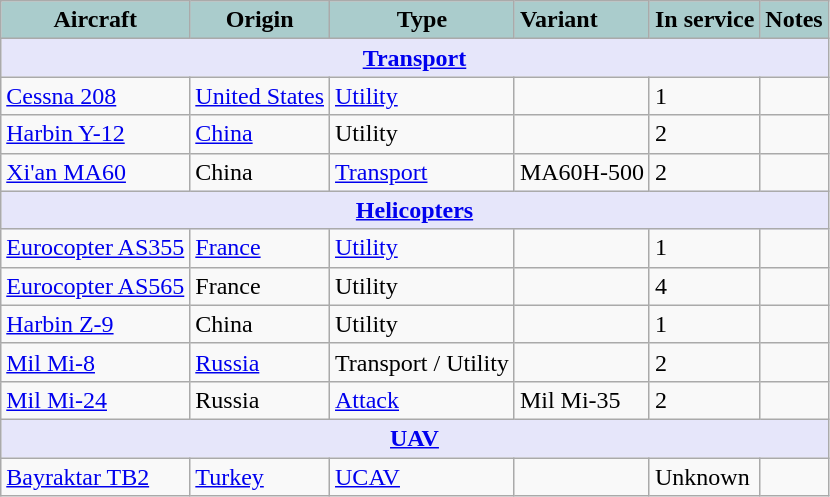<table class="wikitable">
<tr>
<th style="text-align:center; background:#acc;">Aircraft</th>
<th style="text-align: center; background:#acc;">Origin</th>
<th style="text-align:l center; background:#acc;">Type</th>
<th style="text-align:left; background:#acc;">Variant</th>
<th style="text-align:center; background:#acc;">In service</th>
<th style="text-align: center; background:#acc;">Notes</th>
</tr>
<tr>
<th style="align: center; background: lavender;" colspan="7"><a href='#'>Transport</a></th>
</tr>
<tr>
<td><a href='#'>Cessna 208</a></td>
<td><a href='#'>United States</a></td>
<td><a href='#'>Utility</a></td>
<td></td>
<td>1</td>
<td></td>
</tr>
<tr>
<td><a href='#'>Harbin Y-12</a></td>
<td><a href='#'>China</a></td>
<td>Utility</td>
<td></td>
<td>2</td>
<td></td>
</tr>
<tr>
<td><a href='#'>Xi'an MA60</a></td>
<td>China</td>
<td><a href='#'>Transport</a></td>
<td>MA60H-500</td>
<td>2</td>
<td></td>
</tr>
<tr>
<th colspan="7" style="align: center; background: lavender;"><a href='#'>Helicopters</a></th>
</tr>
<tr>
<td><a href='#'>Eurocopter AS355</a></td>
<td><a href='#'>France</a></td>
<td><a href='#'>Utility</a></td>
<td></td>
<td>1</td>
<td></td>
</tr>
<tr>
<td><a href='#'>Eurocopter AS565</a></td>
<td>France</td>
<td>Utility</td>
<td></td>
<td>4</td>
<td></td>
</tr>
<tr>
<td><a href='#'>Harbin Z-9</a></td>
<td>China</td>
<td>Utility</td>
<td></td>
<td>1</td>
<td></td>
</tr>
<tr>
<td><a href='#'>Mil Mi-8</a></td>
<td><a href='#'>Russia</a></td>
<td>Transport / Utility</td>
<td></td>
<td>2</td>
<td></td>
</tr>
<tr>
<td><a href='#'>Mil Mi-24</a></td>
<td>Russia</td>
<td><a href='#'>Attack</a></td>
<td>Mil Mi-35</td>
<td>2</td>
<td></td>
</tr>
<tr>
<th colspan="7" style="align: center; background: lavender;"><a href='#'>UAV</a></th>
</tr>
<tr>
<td><a href='#'>Bayraktar TB2</a></td>
<td><a href='#'>Turkey</a></td>
<td><a href='#'>UCAV</a></td>
<td></td>
<td>Unknown</td>
<td></td>
</tr>
</table>
